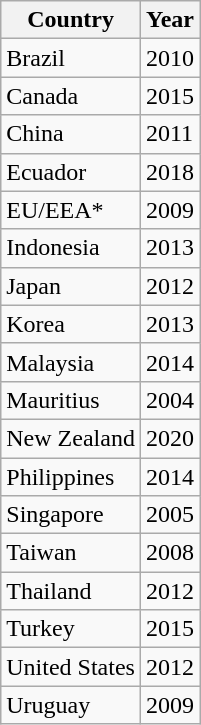<table class="wikitable">
<tr>
<th>Country</th>
<th>Year</th>
</tr>
<tr>
<td>Brazil</td>
<td>2010</td>
</tr>
<tr>
<td>Canada</td>
<td>2015</td>
</tr>
<tr>
<td>China</td>
<td>2011</td>
</tr>
<tr>
<td>Ecuador</td>
<td>2018</td>
</tr>
<tr>
<td>EU/EEA*</td>
<td>2009</td>
</tr>
<tr>
<td>Indonesia</td>
<td>2013</td>
</tr>
<tr>
<td>Japan</td>
<td>2012</td>
</tr>
<tr>
<td>Korea</td>
<td>2013</td>
</tr>
<tr>
<td>Malaysia</td>
<td>2014</td>
</tr>
<tr>
<td>Mauritius</td>
<td>2004</td>
</tr>
<tr>
<td>New Zealand</td>
<td>2020</td>
</tr>
<tr>
<td>Philippines</td>
<td>2014</td>
</tr>
<tr>
<td>Singapore</td>
<td>2005</td>
</tr>
<tr>
<td>Taiwan</td>
<td>2008</td>
</tr>
<tr>
<td>Thailand</td>
<td>2012</td>
</tr>
<tr>
<td>Turkey</td>
<td>2015</td>
</tr>
<tr>
<td>United States</td>
<td>2012</td>
</tr>
<tr>
<td>Uruguay</td>
<td>2009</td>
</tr>
</table>
